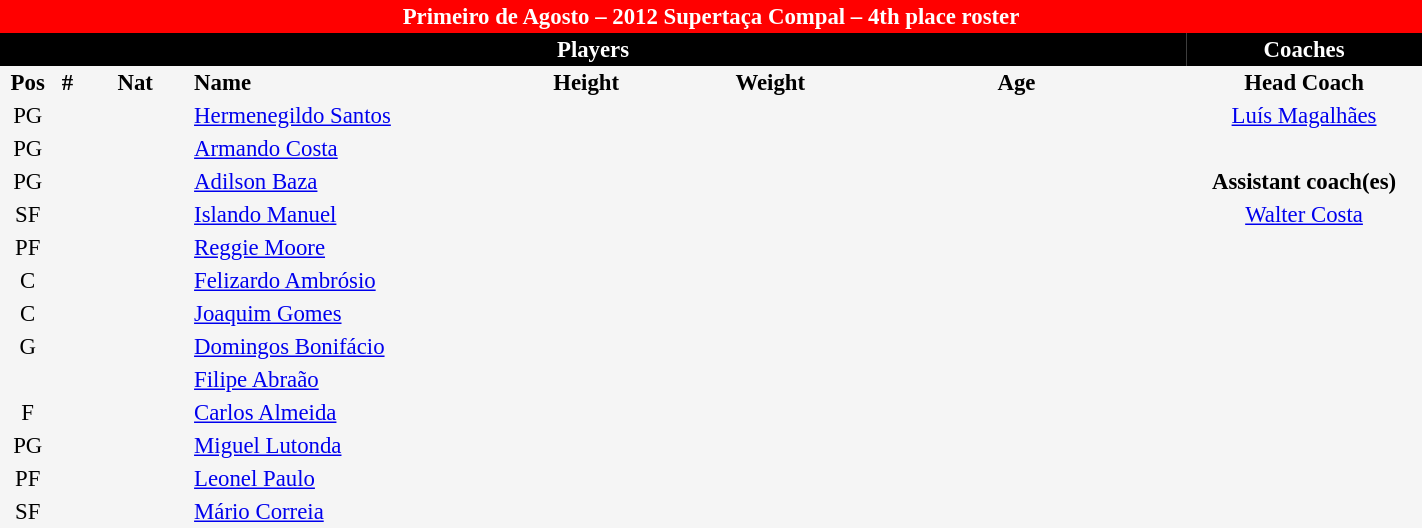<table border=0 cellpadding=2 cellspacing=0  |- bgcolor=#f5f5f5 style="text-align:center; font-size:95%;" width=75%>
<tr>
<td colspan="8" style="background: red; color: white"><strong>Primeiro de Agosto – 2012 Supertaça Compal – 4th place roster</strong></td>
</tr>
<tr>
<td colspan="7" style="background: black; color: white"><strong>Players</strong></td>
<td style="background: black; color: white"><strong>Coaches</strong></td>
</tr>
<tr style="background=#f5f5f5; color: black">
<th width=5px>Pos</th>
<th width=5px>#</th>
<th width=50px>Nat</th>
<th width=135px align=left>Name</th>
<th width=100px>Height</th>
<th width=70px>Weight</th>
<th width=160px>Age</th>
<th width=110px>Head Coach</th>
</tr>
<tr>
<td>PG</td>
<td></td>
<td></td>
<td align=left><a href='#'>Hermenegildo Santos</a></td>
<td><span></span></td>
<td></td>
<td><span></span></td>
<td> <a href='#'>Luís Magalhães</a></td>
</tr>
<tr>
<td>PG</td>
<td></td>
<td></td>
<td align=left><a href='#'>Armando Costa</a></td>
<td><span></span></td>
<td><span></span></td>
<td><span></span></td>
</tr>
<tr>
<td>PG</td>
<td></td>
<td></td>
<td align=left><a href='#'>Adilson Baza</a></td>
<td><span></span></td>
<td></td>
<td><span></span></td>
<td><strong>Assistant coach(es)</strong></td>
</tr>
<tr>
<td>SF</td>
<td></td>
<td></td>
<td align=left><a href='#'>Islando Manuel</a></td>
<td><span></span></td>
<td></td>
<td><span></span></td>
<td> <a href='#'>Walter Costa</a></td>
</tr>
<tr>
<td>PF</td>
<td></td>
<td></td>
<td align=left><a href='#'>Reggie Moore</a></td>
<td><span></span></td>
<td><span></span></td>
<td><span></span></td>
</tr>
<tr>
<td>C</td>
<td></td>
<td></td>
<td align=left><a href='#'>Felizardo Ambrósio</a></td>
<td><span></span></td>
<td><span></span></td>
<td><span></span></td>
</tr>
<tr>
<td>C</td>
<td></td>
<td></td>
<td align=left><a href='#'>Joaquim Gomes</a></td>
<td><span></span></td>
<td><span></span></td>
<td><span></span></td>
</tr>
<tr>
<td>G</td>
<td></td>
<td></td>
<td align=left><a href='#'>Domingos Bonifácio</a></td>
<td><span></span></td>
<td><span></span></td>
<td><span></span></td>
</tr>
<tr>
<td></td>
<td></td>
<td></td>
<td align=left><a href='#'>Filipe Abraão</a></td>
<td><span></span></td>
<td><span></span></td>
<td><span></span></td>
<td align=left></td>
</tr>
<tr>
<td>F</td>
<td></td>
<td></td>
<td align=left><a href='#'>Carlos Almeida</a></td>
<td><span></span></td>
<td><span></span></td>
<td><span></span></td>
</tr>
<tr>
<td>PG</td>
<td></td>
<td></td>
<td align=left><a href='#'>Miguel Lutonda</a></td>
<td><span></span></td>
<td><span></span></td>
<td><span></span></td>
</tr>
<tr>
<td>PF</td>
<td></td>
<td></td>
<td align=left><a href='#'>Leonel Paulo</a></td>
<td><span></span></td>
<td><span></span></td>
<td><span></span></td>
</tr>
<tr>
<td>SF</td>
<td></td>
<td></td>
<td align=left><a href='#'>Mário Correia</a></td>
<td><span></span></td>
<td></td>
<td><span></span></td>
</tr>
</table>
